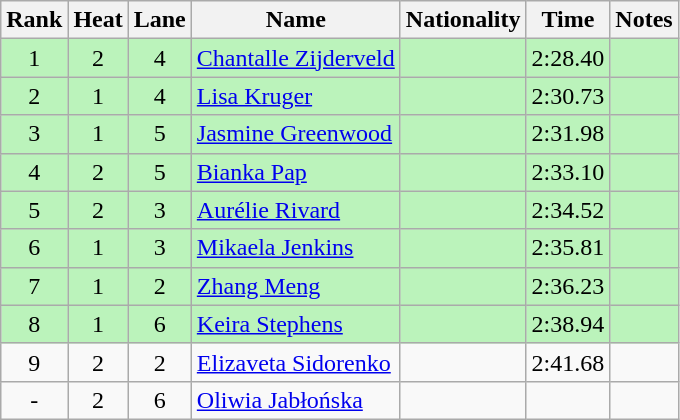<table class="wikitable sortable" style="text-align:center">
<tr>
<th>Rank</th>
<th>Heat</th>
<th>Lane</th>
<th>Name</th>
<th>Nationality</th>
<th>Time</th>
<th>Notes</th>
</tr>
<tr bgcolor=bbf3bb>
<td>1</td>
<td>2</td>
<td>4</td>
<td align=left><a href='#'>Chantalle Zijderveld</a></td>
<td align=left></td>
<td>2:28.40</td>
<td></td>
</tr>
<tr bgcolor=bbf3bb>
<td>2</td>
<td>1</td>
<td>4</td>
<td align=left><a href='#'>Lisa Kruger</a></td>
<td align=left></td>
<td>2:30.73</td>
<td></td>
</tr>
<tr bgcolor=bbf3bb>
<td>3</td>
<td>1</td>
<td>5</td>
<td align=left><a href='#'>Jasmine Greenwood</a></td>
<td align=left></td>
<td>2:31.98</td>
<td></td>
</tr>
<tr bgcolor=bbf3bb>
<td>4</td>
<td>2</td>
<td>5</td>
<td align=left><a href='#'>Bianka Pap</a></td>
<td align=left></td>
<td>2:33.10</td>
<td></td>
</tr>
<tr bgcolor=bbf3bb>
<td>5</td>
<td>2</td>
<td>3</td>
<td align=left><a href='#'>Aurélie Rivard</a></td>
<td align=left></td>
<td>2:34.52</td>
<td></td>
</tr>
<tr bgcolor=bbf3bb>
<td>6</td>
<td>1</td>
<td>3</td>
<td align=left><a href='#'>Mikaela Jenkins</a></td>
<td align=left></td>
<td>2:35.81</td>
<td></td>
</tr>
<tr bgcolor=bbf3bb>
<td>7</td>
<td>1</td>
<td>2</td>
<td align=left><a href='#'>Zhang Meng</a></td>
<td align=left></td>
<td>2:36.23</td>
<td></td>
</tr>
<tr bgcolor=bbf3bb>
<td>8</td>
<td>1</td>
<td>6</td>
<td align=left><a href='#'>Keira Stephens</a></td>
<td align=left></td>
<td>2:38.94</td>
<td></td>
</tr>
<tr>
<td>9</td>
<td>2</td>
<td>2</td>
<td align=left><a href='#'>Elizaveta Sidorenko</a></td>
<td align=left></td>
<td>2:41.68</td>
<td></td>
</tr>
<tr>
<td data-sort-value=10>-</td>
<td>2</td>
<td>6</td>
<td align=left><a href='#'>Oliwia Jabłońska</a></td>
<td align=left></td>
<td data-sort-value=9:99.99></td>
<td></td>
</tr>
</table>
